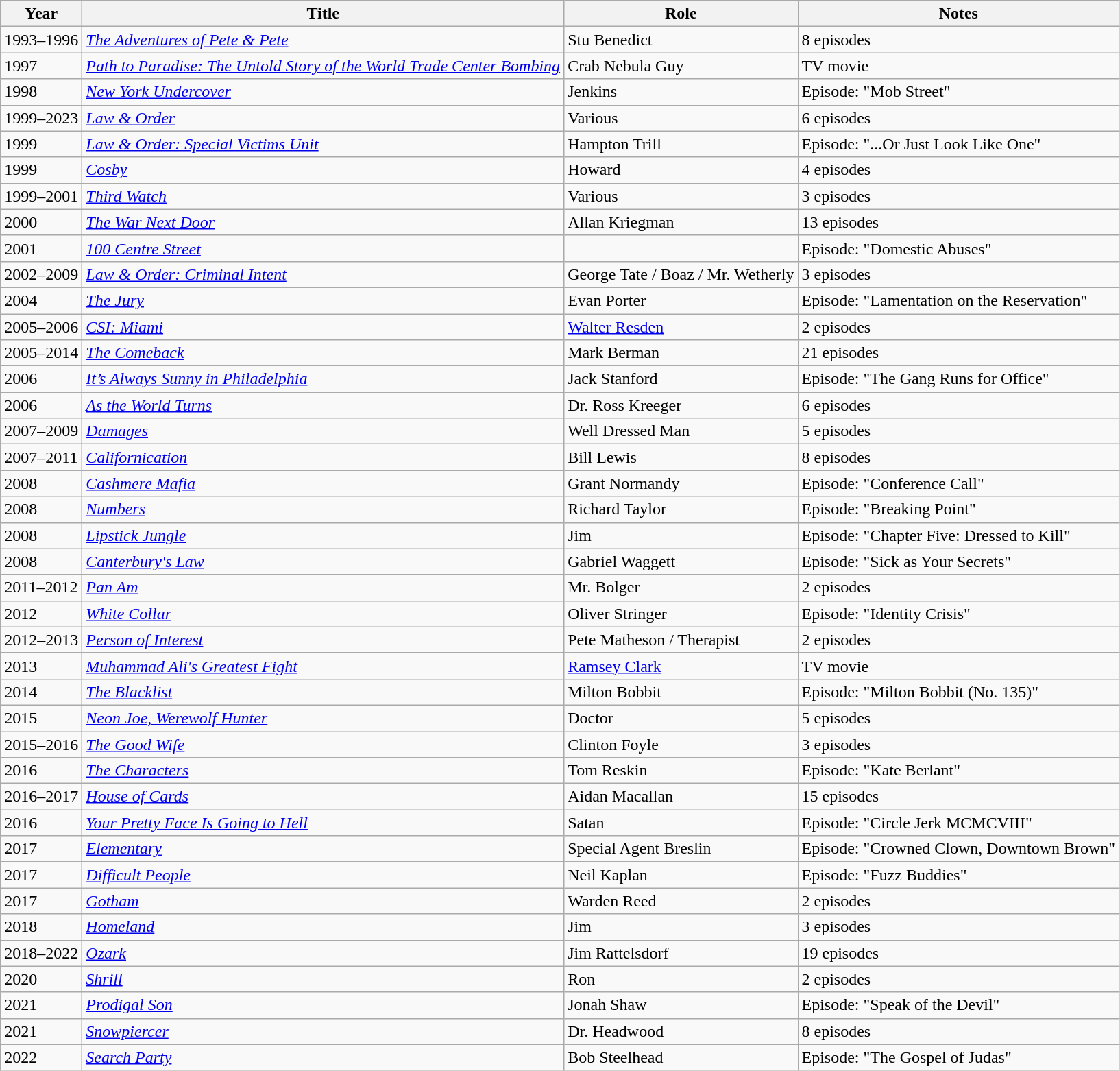<table class="wikitable sortable">
<tr>
<th>Year</th>
<th>Title</th>
<th>Role</th>
<th class="unsortable">Notes</th>
</tr>
<tr>
<td>1993–1996</td>
<td><em><a href='#'>The Adventures of Pete & Pete</a></em></td>
<td>Stu Benedict</td>
<td>8 episodes</td>
</tr>
<tr>
<td>1997</td>
<td><em><a href='#'>Path to Paradise: The Untold Story of the World Trade Center Bombing</a></em></td>
<td>Crab Nebula Guy</td>
<td>TV movie</td>
</tr>
<tr>
<td>1998</td>
<td><em><a href='#'>New York Undercover</a></em></td>
<td>Jenkins</td>
<td>Episode: "Mob Street"</td>
</tr>
<tr>
<td>1999–2023</td>
<td><em><a href='#'>Law & Order</a></em></td>
<td>Various</td>
<td>6 episodes</td>
</tr>
<tr>
<td>1999</td>
<td><em><a href='#'>Law & Order: Special Victims Unit</a></em></td>
<td>Hampton Trill</td>
<td>Episode: "...Or Just Look Like One"</td>
</tr>
<tr>
<td>1999</td>
<td><em><a href='#'>Cosby</a></em></td>
<td>Howard</td>
<td>4 episodes</td>
</tr>
<tr>
<td>1999–2001</td>
<td><em><a href='#'>Third Watch</a></em></td>
<td>Various</td>
<td>3 episodes</td>
</tr>
<tr>
<td>2000</td>
<td><em><a href='#'>The War Next Door</a></em></td>
<td>Allan Kriegman</td>
<td>13 episodes</td>
</tr>
<tr>
<td>2001</td>
<td><em><a href='#'>100 Centre Street</a></em></td>
<td></td>
<td>Episode: "Domestic Abuses"</td>
</tr>
<tr>
<td>2002–2009</td>
<td><em><a href='#'>Law & Order: Criminal Intent</a></em></td>
<td>George Tate / Boaz / Mr. Wetherly</td>
<td>3 episodes</td>
</tr>
<tr>
<td>2004</td>
<td><em><a href='#'>The Jury</a></em></td>
<td>Evan Porter</td>
<td>Episode: "Lamentation on the Reservation"</td>
</tr>
<tr>
<td>2005–2006</td>
<td><em><a href='#'>CSI: Miami</a></em></td>
<td><a href='#'>Walter Resden</a></td>
<td>2 episodes</td>
</tr>
<tr>
<td>2005–2014</td>
<td><em><a href='#'>The Comeback</a></em></td>
<td>Mark Berman</td>
<td>21 episodes</td>
</tr>
<tr>
<td>2006</td>
<td><em><a href='#'>It’s Always Sunny in Philadelphia</a></em></td>
<td>Jack Stanford</td>
<td>Episode: "The Gang Runs for Office"</td>
</tr>
<tr>
<td>2006</td>
<td><em><a href='#'>As the World Turns</a></em></td>
<td>Dr. Ross Kreeger</td>
<td>6 episodes</td>
</tr>
<tr>
<td>2007–2009</td>
<td><em><a href='#'>Damages</a></em></td>
<td>Well Dressed Man</td>
<td>5 episodes</td>
</tr>
<tr>
<td>2007–2011</td>
<td><em><a href='#'>Californication</a></em></td>
<td>Bill Lewis</td>
<td>8 episodes</td>
</tr>
<tr>
<td>2008</td>
<td><em><a href='#'>Cashmere Mafia</a></em></td>
<td>Grant Normandy</td>
<td>Episode: "Conference Call"</td>
</tr>
<tr>
<td>2008</td>
<td><em><a href='#'>Numbers</a></em></td>
<td>Richard Taylor</td>
<td>Episode: "Breaking Point"</td>
</tr>
<tr>
<td>2008</td>
<td><em><a href='#'>Lipstick Jungle</a></em></td>
<td>Jim</td>
<td>Episode: "Chapter Five: Dressed to Kill"</td>
</tr>
<tr>
<td>2008</td>
<td><em><a href='#'>Canterbury's Law</a></em></td>
<td>Gabriel Waggett</td>
<td>Episode: "Sick as Your Secrets"</td>
</tr>
<tr>
<td>2011–2012</td>
<td><em><a href='#'>Pan Am</a></em></td>
<td>Mr. Bolger</td>
<td>2 episodes</td>
</tr>
<tr>
<td>2012</td>
<td><em><a href='#'>White Collar</a></em></td>
<td>Oliver Stringer</td>
<td>Episode: "Identity Crisis"</td>
</tr>
<tr>
<td>2012–2013</td>
<td><em><a href='#'>Person of Interest</a></em></td>
<td>Pete Matheson / Therapist</td>
<td>2 episodes</td>
</tr>
<tr>
<td>2013</td>
<td><em><a href='#'>Muhammad Ali's Greatest Fight</a></em></td>
<td><a href='#'>Ramsey Clark</a></td>
<td>TV movie</td>
</tr>
<tr>
<td>2014</td>
<td><em><a href='#'>The Blacklist</a></em></td>
<td>Milton Bobbit</td>
<td>Episode: "Milton Bobbit (No. 135)"</td>
</tr>
<tr>
<td>2015</td>
<td><em><a href='#'>Neon Joe, Werewolf Hunter</a></em></td>
<td>Doctor</td>
<td>5 episodes</td>
</tr>
<tr>
<td>2015–2016</td>
<td><em><a href='#'>The Good Wife</a></em></td>
<td>Clinton Foyle</td>
<td>3 episodes</td>
</tr>
<tr>
<td>2016</td>
<td><em><a href='#'>The Characters</a></em></td>
<td>Tom Reskin</td>
<td>Episode: "Kate Berlant"</td>
</tr>
<tr>
<td>2016–2017</td>
<td><em><a href='#'>House of Cards</a></em></td>
<td>Aidan Macallan</td>
<td>15 episodes</td>
</tr>
<tr>
<td>2016</td>
<td><em><a href='#'>Your Pretty Face Is Going to Hell</a></em></td>
<td>Satan</td>
<td>Episode: "Circle Jerk MCMCVIII"</td>
</tr>
<tr>
<td>2017</td>
<td><em><a href='#'>Elementary</a></em></td>
<td>Special Agent Breslin</td>
<td>Episode: "Crowned Clown, Downtown Brown"</td>
</tr>
<tr>
<td>2017</td>
<td><em><a href='#'>Difficult People</a></em></td>
<td>Neil Kaplan</td>
<td>Episode: "Fuzz Buddies"</td>
</tr>
<tr>
<td>2017</td>
<td><em><a href='#'>Gotham</a></em></td>
<td>Warden Reed</td>
<td>2 episodes</td>
</tr>
<tr>
<td>2018</td>
<td><em><a href='#'>Homeland</a></em></td>
<td>Jim</td>
<td>3 episodes</td>
</tr>
<tr>
<td>2018–2022</td>
<td><em><a href='#'>Ozark</a></em></td>
<td>Jim Rattelsdorf</td>
<td>19 episodes</td>
</tr>
<tr>
<td>2020</td>
<td><em><a href='#'>Shrill</a></em></td>
<td>Ron</td>
<td>2 episodes</td>
</tr>
<tr>
<td>2021</td>
<td><em><a href='#'>Prodigal Son</a></em></td>
<td>Jonah Shaw</td>
<td>Episode: "Speak of the Devil"</td>
</tr>
<tr>
<td>2021</td>
<td><em><a href='#'>Snowpiercer</a></em></td>
<td>Dr. Headwood</td>
<td>8 episodes</td>
</tr>
<tr>
<td>2022</td>
<td><em><a href='#'>Search Party</a></em></td>
<td>Bob Steelhead</td>
<td>Episode: "The Gospel of Judas"</td>
</tr>
</table>
